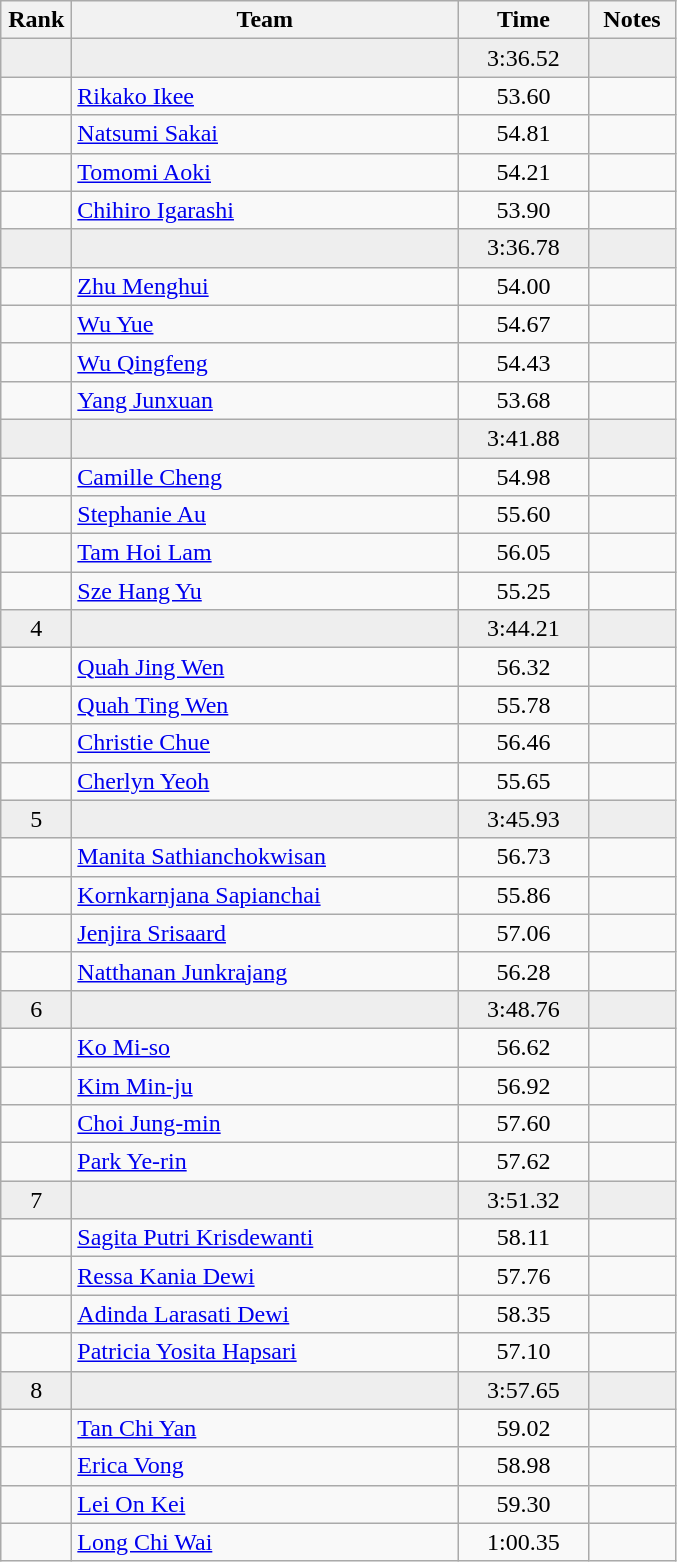<table class="wikitable" style="text-align:center">
<tr>
<th width=40>Rank</th>
<th width=250>Team</th>
<th width=80>Time</th>
<th width=50>Notes</th>
</tr>
<tr bgcolor=eeeeee>
<td></td>
<td align=left></td>
<td>3:36.52</td>
<td></td>
</tr>
<tr>
<td></td>
<td align=left><a href='#'>Rikako Ikee</a></td>
<td>53.60</td>
<td></td>
</tr>
<tr>
<td></td>
<td align=left><a href='#'>Natsumi Sakai</a></td>
<td>54.81</td>
<td></td>
</tr>
<tr>
<td></td>
<td align=left><a href='#'>Tomomi Aoki</a></td>
<td>54.21</td>
<td></td>
</tr>
<tr>
<td></td>
<td align=left><a href='#'>Chihiro Igarashi</a></td>
<td>53.90</td>
<td></td>
</tr>
<tr bgcolor=eeeeee>
<td></td>
<td align=left></td>
<td>3:36.78</td>
<td></td>
</tr>
<tr>
<td></td>
<td align=left><a href='#'>Zhu Menghui</a></td>
<td>54.00</td>
<td></td>
</tr>
<tr>
<td></td>
<td align=left><a href='#'>Wu Yue</a></td>
<td>54.67</td>
<td></td>
</tr>
<tr>
<td></td>
<td align=left><a href='#'>Wu Qingfeng</a></td>
<td>54.43</td>
<td></td>
</tr>
<tr>
<td></td>
<td align=left><a href='#'>Yang Junxuan</a></td>
<td>53.68</td>
<td></td>
</tr>
<tr bgcolor=eeeeee>
<td></td>
<td align=left></td>
<td>3:41.88</td>
<td></td>
</tr>
<tr>
<td></td>
<td align=left><a href='#'>Camille Cheng</a></td>
<td>54.98</td>
<td></td>
</tr>
<tr>
<td></td>
<td align=left><a href='#'>Stephanie Au</a></td>
<td>55.60</td>
<td></td>
</tr>
<tr>
<td></td>
<td align=left><a href='#'>Tam Hoi Lam</a></td>
<td>56.05</td>
<td></td>
</tr>
<tr>
<td></td>
<td align=left><a href='#'>Sze Hang Yu</a></td>
<td>55.25</td>
<td></td>
</tr>
<tr bgcolor=eeeeee>
<td>4</td>
<td align=left></td>
<td>3:44.21</td>
<td></td>
</tr>
<tr>
<td></td>
<td align=left><a href='#'>Quah Jing Wen</a></td>
<td>56.32</td>
<td></td>
</tr>
<tr>
<td></td>
<td align=left><a href='#'>Quah Ting Wen</a></td>
<td>55.78</td>
<td></td>
</tr>
<tr>
<td></td>
<td align=left><a href='#'>Christie Chue</a></td>
<td>56.46</td>
<td></td>
</tr>
<tr>
<td></td>
<td align=left><a href='#'>Cherlyn Yeoh</a></td>
<td>55.65</td>
<td></td>
</tr>
<tr bgcolor=eeeeee>
<td>5</td>
<td align=left></td>
<td>3:45.93</td>
<td></td>
</tr>
<tr>
<td></td>
<td align=left><a href='#'>Manita Sathianchokwisan</a></td>
<td>56.73</td>
<td></td>
</tr>
<tr>
<td></td>
<td align=left><a href='#'>Kornkarnjana Sapianchai</a></td>
<td>55.86</td>
<td></td>
</tr>
<tr>
<td></td>
<td align=left><a href='#'>Jenjira Srisaard</a></td>
<td>57.06</td>
<td></td>
</tr>
<tr>
<td></td>
<td align=left><a href='#'>Natthanan Junkrajang</a></td>
<td>56.28</td>
<td></td>
</tr>
<tr bgcolor=eeeeee>
<td>6</td>
<td align=left></td>
<td>3:48.76</td>
<td></td>
</tr>
<tr>
<td></td>
<td align=left><a href='#'>Ko Mi-so</a></td>
<td>56.62</td>
<td></td>
</tr>
<tr>
<td></td>
<td align=left><a href='#'>Kim Min-ju</a></td>
<td>56.92</td>
<td></td>
</tr>
<tr>
<td></td>
<td align=left><a href='#'>Choi Jung-min</a></td>
<td>57.60</td>
<td></td>
</tr>
<tr>
<td></td>
<td align=left><a href='#'>Park Ye-rin</a></td>
<td>57.62</td>
<td></td>
</tr>
<tr bgcolor=eeeeee>
<td>7</td>
<td align=left></td>
<td>3:51.32</td>
<td></td>
</tr>
<tr>
<td></td>
<td align=left><a href='#'>Sagita Putri Krisdewanti</a></td>
<td>58.11</td>
<td></td>
</tr>
<tr>
<td></td>
<td align=left><a href='#'>Ressa Kania Dewi</a></td>
<td>57.76</td>
<td></td>
</tr>
<tr>
<td></td>
<td align=left><a href='#'>Adinda Larasati Dewi</a></td>
<td>58.35</td>
<td></td>
</tr>
<tr>
<td></td>
<td align=left><a href='#'>Patricia Yosita Hapsari</a></td>
<td>57.10</td>
<td></td>
</tr>
<tr bgcolor=eeeeee>
<td>8</td>
<td align=left></td>
<td>3:57.65</td>
<td></td>
</tr>
<tr>
<td></td>
<td align=left><a href='#'>Tan Chi Yan</a></td>
<td>59.02</td>
<td></td>
</tr>
<tr>
<td></td>
<td align=left><a href='#'>Erica Vong</a></td>
<td>58.98</td>
<td></td>
</tr>
<tr>
<td></td>
<td align=left><a href='#'>Lei On Kei</a></td>
<td>59.30</td>
<td></td>
</tr>
<tr>
<td></td>
<td align=left><a href='#'>Long Chi Wai</a></td>
<td>1:00.35</td>
<td></td>
</tr>
</table>
